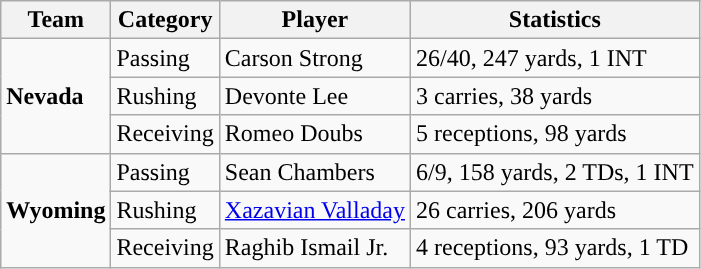<table class="wikitable" style="float: left;">
<tr>
<th>Team</th>
<th>Category</th>
<th>Player</th>
<th>Statistics</th>
</tr>
<tr>
<td rowspan=3><strong>Nevada</strong></td>
<td>Passing</td>
<td>Carson Strong</td>
<td>26/40, 247 yards, 1 INT</td>
</tr>
<tr>
<td>Rushing</td>
<td>Devonte Lee</td>
<td>3 carries, 38 yards</td>
</tr>
<tr>
<td>Receiving</td>
<td>Romeo Doubs</td>
<td>5 receptions, 98 yards</td>
</tr>
<tr>
<td rowspan=3><strong>Wyoming</strong></td>
<td>Passing</td>
<td>Sean Chambers</td>
<td>6/9, 158 yards, 2 TDs, 1 INT</td>
</tr>
<tr>
<td>Rushing</td>
<td><a href='#'>Xazavian Valladay</a></td>
<td>26 carries, 206 yards</td>
</tr>
<tr>
<td>Receiving</td>
<td>Raghib Ismail Jr.</td>
<td>4 receptions, 93 yards, 1 TD</td>
</tr>
</table>
